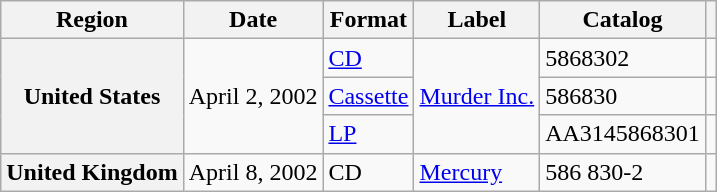<table class="wikitable plainrowheaders">
<tr>
<th scope="col">Region</th>
<th scope="col">Date</th>
<th scope="col">Format</th>
<th scope="col">Label</th>
<th scope="col">Catalog </th>
<th scope="col"></th>
</tr>
<tr>
<th scope="row" rowspan="3">United States</th>
<td rowspan="3">April 2, 2002</td>
<td><a href='#'>CD</a></td>
<td rowspan="3"><a href='#'>Murder Inc.</a></td>
<td>5868302</td>
<td align="center"></td>
</tr>
<tr>
<td><a href='#'>Cassette</a></td>
<td>586830</td>
<td align="center"></td>
</tr>
<tr>
<td><a href='#'>LP</a></td>
<td>AA3145868301</td>
<td align="center"></td>
</tr>
<tr>
<th scope="row">United Kingdom</th>
<td>April 8, 2002</td>
<td>CD</td>
<td><a href='#'>Mercury</a></td>
<td>586 830-2</td>
<td align="center"></td>
</tr>
</table>
